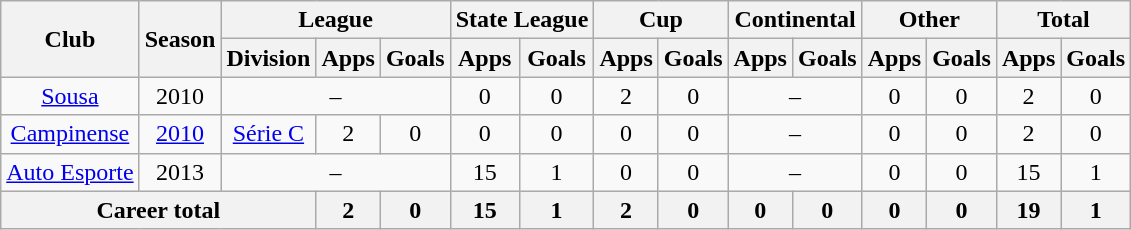<table class="wikitable" style="text-align: center">
<tr>
<th rowspan="2">Club</th>
<th rowspan="2">Season</th>
<th colspan="3">League</th>
<th colspan="2">State League</th>
<th colspan="2">Cup</th>
<th colspan="2">Continental</th>
<th colspan="2">Other</th>
<th colspan="2">Total</th>
</tr>
<tr>
<th>Division</th>
<th>Apps</th>
<th>Goals</th>
<th>Apps</th>
<th>Goals</th>
<th>Apps</th>
<th>Goals</th>
<th>Apps</th>
<th>Goals</th>
<th>Apps</th>
<th>Goals</th>
<th>Apps</th>
<th>Goals</th>
</tr>
<tr>
<td><a href='#'>Sousa</a></td>
<td>2010</td>
<td colspan="3">–</td>
<td>0</td>
<td>0</td>
<td>2</td>
<td>0</td>
<td colspan="2">–</td>
<td>0</td>
<td>0</td>
<td>2</td>
<td>0</td>
</tr>
<tr>
<td><a href='#'>Campinense</a></td>
<td><a href='#'>2010</a></td>
<td><a href='#'>Série C</a></td>
<td>2</td>
<td>0</td>
<td>0</td>
<td>0</td>
<td>0</td>
<td>0</td>
<td colspan="2">–</td>
<td>0</td>
<td>0</td>
<td>2</td>
<td>0</td>
</tr>
<tr>
<td><a href='#'>Auto Esporte</a></td>
<td>2013</td>
<td colspan="3">–</td>
<td>15</td>
<td>1</td>
<td>0</td>
<td>0</td>
<td colspan="2">–</td>
<td>0</td>
<td>0</td>
<td>15</td>
<td>1</td>
</tr>
<tr>
<th colspan="3"><strong>Career total</strong></th>
<th>2</th>
<th>0</th>
<th>15</th>
<th>1</th>
<th>2</th>
<th>0</th>
<th>0</th>
<th>0</th>
<th>0</th>
<th>0</th>
<th>19</th>
<th>1</th>
</tr>
</table>
